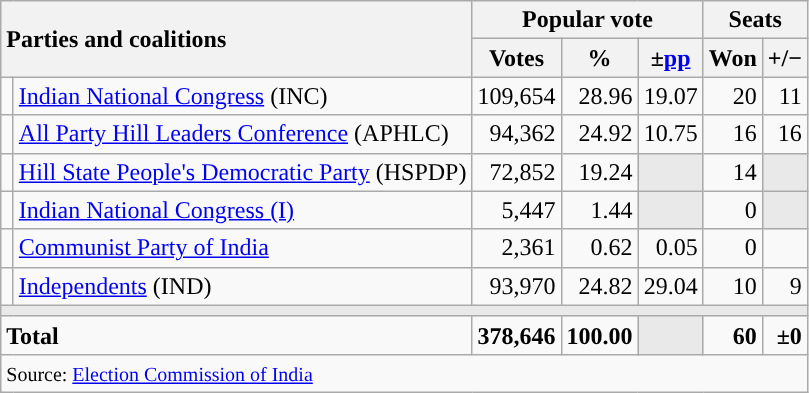<table class=wikitable style=text-align:right>
<tr>
<th style="text-align:left;" rowspan="2" colspan="2">Parties and coalitions</th>
<th colspan="3">Popular vote</th>
<th colspan="2">Seats</th>
</tr>
<tr>
<th>Votes</th>
<th>%</th>
<th>±<a href='#'>pp</a></th>
<th>Won</th>
<th>+/−</th>
</tr>
<tr>
<td width="1" style="color:inherit;background:"></td>
<td align="left"><a href='#'>Indian National Congress</a> (INC)</td>
<td>109,654</td>
<td>28.96</td>
<td>19.07 </td>
<td>20</td>
<td>11 </td>
</tr>
<tr>
<td width="1" style="color:inherit;background:"></td>
<td align="left"><a href='#'>All Party Hill Leaders Conference</a> (APHLC)</td>
<td>94,362</td>
<td>24.92</td>
<td>10.75 </td>
<td>16</td>
<td>16 </td>
</tr>
<tr>
<td width="1" style="color:inherit;background:"></td>
<td align="left"><a href='#'>Hill State People's Democratic Party</a> (HSPDP)</td>
<td>72,852</td>
<td>19.24</td>
<td style="color:inherit;background:#E9E9E9"></td>
<td>14</td>
<td style="color:inherit;background:#E9E9E9"></td>
</tr>
<tr>
<td width="1" style="color:inherit;background:"></td>
<td align="left"><a href='#'>Indian National Congress (I)</a></td>
<td>5,447</td>
<td>1.44</td>
<td style="color:inherit;background:#E9E9E9"></td>
<td>0</td>
<td style="color:inherit;background:#E9E9E9"></td>
</tr>
<tr>
<td></td>
<td align="left"><a href='#'>Communist Party of India</a></td>
<td>2,361</td>
<td>0.62</td>
<td>0.05 </td>
<td>0</td>
<td></td>
</tr>
<tr>
<td></td>
<td align="left"><a href='#'>Independents</a> (IND)</td>
<td>93,970</td>
<td>24.82</td>
<td>29.04 </td>
<td>10</td>
<td>9 </td>
</tr>
<tr>
<td colspan="7" bgcolor="#E9E9E9"></td>
</tr>
<tr style="font-weight:bold;">
<td align="left" colspan="2">Total</td>
<td>378,646</td>
<td>100.00</td>
<td bgcolor="#E9E9E9"></td>
<td>60</td>
<td>±0</td>
</tr>
<tr>
<td style="text-align:left;" colspan="7"><small>Source: <a href='#'>Election Commission of India</a></small></td>
</tr>
</table>
